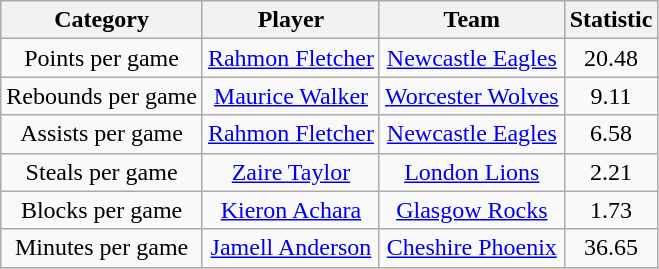<table class="wikitable" style="text-align:center">
<tr>
<th>Category</th>
<th>Player</th>
<th>Team</th>
<th>Statistic</th>
</tr>
<tr>
<td>Points per game</td>
<td><a href='#'>Rahmon Fletcher</a></td>
<td><a href='#'>Newcastle Eagles</a></td>
<td>20.48</td>
</tr>
<tr>
<td>Rebounds per game</td>
<td><a href='#'>Maurice Walker</a></td>
<td><a href='#'>Worcester Wolves</a></td>
<td>9.11</td>
</tr>
<tr>
<td>Assists per game</td>
<td><a href='#'>Rahmon Fletcher</a></td>
<td><a href='#'>Newcastle Eagles</a></td>
<td>6.58</td>
</tr>
<tr>
<td>Steals per game</td>
<td><a href='#'>Zaire Taylor</a></td>
<td><a href='#'>London Lions</a></td>
<td>2.21</td>
</tr>
<tr>
<td>Blocks per game</td>
<td><a href='#'>Kieron Achara</a></td>
<td><a href='#'>Glasgow Rocks</a></td>
<td>1.73</td>
</tr>
<tr>
<td>Minutes per game</td>
<td><a href='#'>Jamell Anderson</a></td>
<td><a href='#'>Cheshire Phoenix</a></td>
<td>36.65</td>
</tr>
</table>
